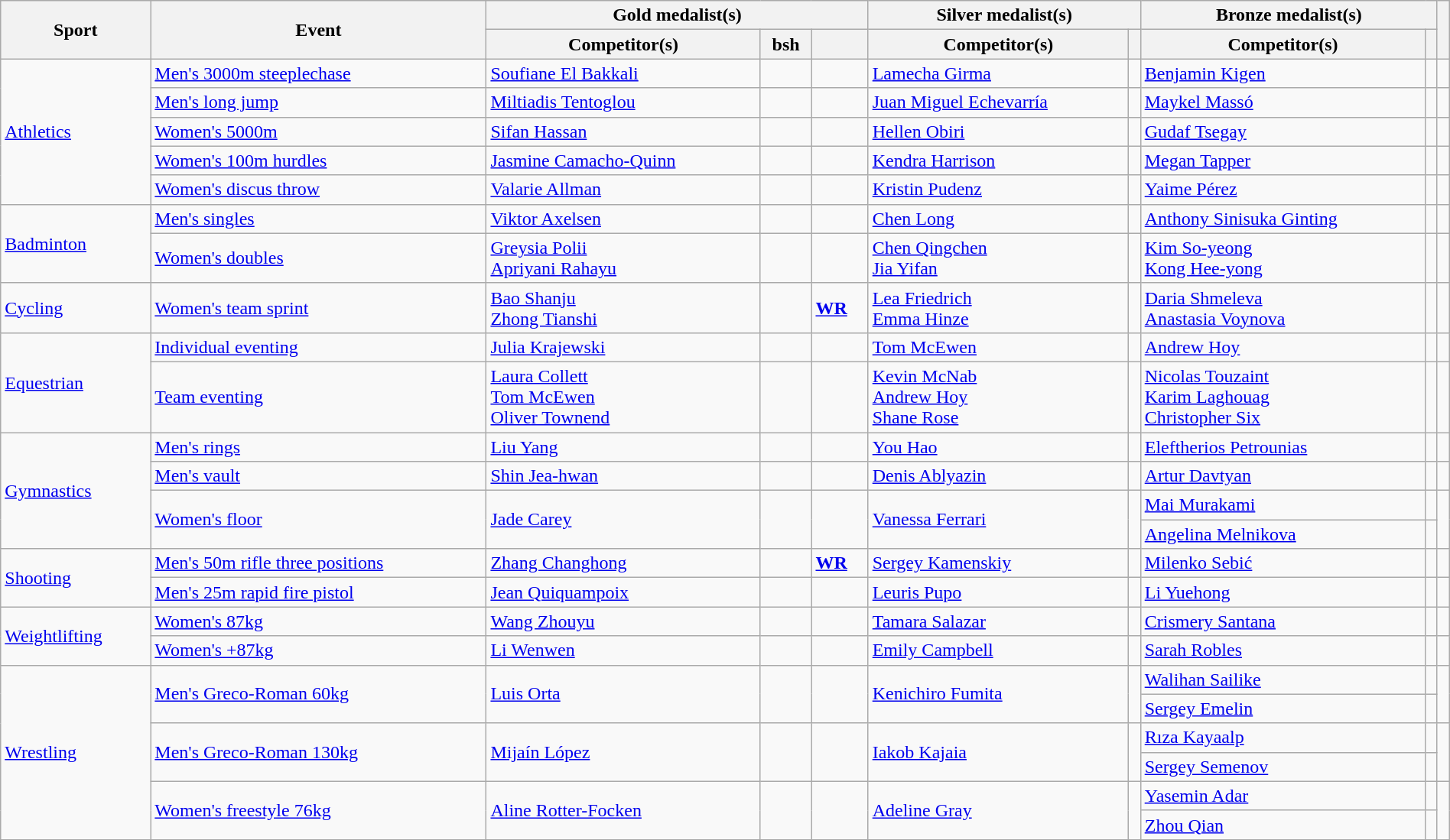<table class="wikitable" style="width:100%;">
<tr>
<th rowspan="2">Sport</th>
<th rowspan="2">Event</th>
<th colspan="3">Gold medalist(s)</th>
<th colspan="2">Silver medalist(s)</th>
<th colspan="2">Bronze medalist(s)</th>
<th rowspan="2"></th>
</tr>
<tr>
<th>Competitor(s)</th>
<th>bsh</th>
<th></th>
<th>Competitor(s)</th>
<th></th>
<th>Competitor(s)</th>
<th></th>
</tr>
<tr>
<td rowspan="5"><a href='#'>Athletics</a></td>
<td><a href='#'>Men's 3000m steeplechase</a></td>
<td><a href='#'>Soufiane El Bakkali</a></td>
<td></td>
<td></td>
<td><a href='#'>Lamecha Girma</a></td>
<td></td>
<td><a href='#'>Benjamin Kigen</a></td>
<td></td>
<td></td>
</tr>
<tr>
<td><a href='#'>Men's long jump</a></td>
<td><a href='#'>Miltiadis Tentoglou</a></td>
<td></td>
<td></td>
<td><a href='#'>Juan Miguel Echevarría</a></td>
<td></td>
<td><a href='#'>Maykel Massó</a></td>
<td></td>
<td></td>
</tr>
<tr>
<td><a href='#'>Women's 5000m</a></td>
<td><a href='#'>Sifan Hassan</a></td>
<td></td>
<td></td>
<td><a href='#'>Hellen Obiri</a></td>
<td></td>
<td><a href='#'>Gudaf Tsegay</a></td>
<td></td>
<td></td>
</tr>
<tr>
<td><a href='#'>Women's 100m hurdles</a></td>
<td><a href='#'>Jasmine Camacho-Quinn</a></td>
<td></td>
<td></td>
<td><a href='#'>Kendra Harrison</a></td>
<td></td>
<td><a href='#'>Megan Tapper</a></td>
<td></td>
<td></td>
</tr>
<tr>
<td><a href='#'>Women's discus throw</a></td>
<td><a href='#'>Valarie Allman</a></td>
<td></td>
<td></td>
<td><a href='#'>Kristin Pudenz</a></td>
<td></td>
<td><a href='#'>Yaime Pérez</a></td>
<td></td>
<td></td>
</tr>
<tr>
<td rowspan="2"><a href='#'>Badminton</a></td>
<td><a href='#'>Men's singles</a></td>
<td><a href='#'>Viktor Axelsen</a></td>
<td></td>
<td></td>
<td><a href='#'>Chen Long</a></td>
<td></td>
<td><a href='#'>Anthony Sinisuka Ginting</a></td>
<td></td>
<td></td>
</tr>
<tr>
<td><a href='#'>Women's doubles</a></td>
<td><a href='#'>Greysia Polii</a> <br> <a href='#'>Apriyani Rahayu</a></td>
<td></td>
<td></td>
<td><a href='#'>Chen Qingchen</a> <br> <a href='#'>Jia Yifan</a></td>
<td></td>
<td><a href='#'>Kim So-yeong</a> <br> <a href='#'>Kong Hee-yong</a></td>
<td></td>
<td></td>
</tr>
<tr>
<td><a href='#'>Cycling</a></td>
<td><a href='#'>Women's team sprint</a></td>
<td><a href='#'>Bao Shanju</a><br><a href='#'>Zhong Tianshi</a></td>
<td></td>
<td><strong><a href='#'>WR</a></strong></td>
<td><a href='#'>Lea Friedrich</a><br><a href='#'>Emma Hinze</a></td>
<td></td>
<td><a href='#'>Daria Shmeleva</a><br><a href='#'>Anastasia Voynova</a></td>
<td></td>
<td></td>
</tr>
<tr>
<td rowspan="2"><a href='#'>Equestrian</a></td>
<td><a href='#'>Individual eventing</a></td>
<td><a href='#'>Julia Krajewski</a></td>
<td></td>
<td></td>
<td><a href='#'>Tom McEwen</a></td>
<td></td>
<td><a href='#'>Andrew Hoy</a></td>
<td></td>
<td></td>
</tr>
<tr>
<td><a href='#'>Team eventing</a></td>
<td><a href='#'>Laura Collett</a><br><a href='#'>Tom McEwen</a><br><a href='#'>Oliver Townend</a></td>
<td></td>
<td></td>
<td><a href='#'>Kevin McNab</a><br><a href='#'>Andrew Hoy</a><br><a href='#'>Shane Rose</a></td>
<td></td>
<td><a href='#'>Nicolas Touzaint</a><br><a href='#'>Karim Laghouag</a><br><a href='#'>Christopher Six</a></td>
<td></td>
<td></td>
</tr>
<tr>
<td rowspan="4"><a href='#'>Gymnastics</a></td>
<td><a href='#'>Men's rings</a></td>
<td><a href='#'>Liu Yang</a></td>
<td></td>
<td></td>
<td><a href='#'>You Hao</a></td>
<td></td>
<td><a href='#'>Eleftherios Petrounias</a></td>
<td></td>
<td></td>
</tr>
<tr>
<td><a href='#'>Men's vault</a></td>
<td><a href='#'>Shin Jea-hwan</a></td>
<td></td>
<td></td>
<td><a href='#'>Denis Ablyazin</a></td>
<td></td>
<td><a href='#'>Artur Davtyan</a></td>
<td></td>
<td></td>
</tr>
<tr>
<td rowspan="2"><a href='#'>Women's floor</a></td>
<td rowspan="2"><a href='#'>Jade Carey</a></td>
<td rowspan="2"></td>
<td rowspan="2"></td>
<td rowspan="2"><a href='#'>Vanessa Ferrari</a></td>
<td rowspan="2"></td>
<td><a href='#'>Mai Murakami</a></td>
<td></td>
<td rowspan="2"></td>
</tr>
<tr>
<td><a href='#'>Angelina Melnikova</a></td>
<td></td>
</tr>
<tr>
<td rowspan="2"><a href='#'>Shooting</a></td>
<td><a href='#'>Men's 50m rifle three positions</a></td>
<td><a href='#'>Zhang Changhong</a></td>
<td></td>
<td><strong><a href='#'>WR</a></strong></td>
<td><a href='#'>Sergey Kamenskiy</a></td>
<td></td>
<td><a href='#'>Milenko Sebić</a></td>
<td></td>
<td></td>
</tr>
<tr>
<td><a href='#'>Men's 25m rapid fire pistol</a></td>
<td><a href='#'>Jean Quiquampoix</a></td>
<td></td>
<td></td>
<td><a href='#'>Leuris Pupo</a></td>
<td></td>
<td><a href='#'>Li Yuehong</a></td>
<td></td>
<td></td>
</tr>
<tr>
<td rowspan="2"><a href='#'>Weightlifting</a></td>
<td><a href='#'>Women's 87kg</a></td>
<td><a href='#'>Wang Zhouyu</a></td>
<td></td>
<td></td>
<td><a href='#'>Tamara Salazar</a></td>
<td></td>
<td><a href='#'>Crismery Santana</a></td>
<td></td>
<td></td>
</tr>
<tr>
<td><a href='#'>Women's +87kg</a></td>
<td><a href='#'>Li Wenwen</a></td>
<td></td>
<td></td>
<td><a href='#'>Emily Campbell</a></td>
<td></td>
<td><a href='#'>Sarah Robles</a></td>
<td></td>
<td></td>
</tr>
<tr>
<td rowspan="6"><a href='#'>Wrestling</a></td>
<td rowspan="2"><a href='#'>Men's Greco-Roman 60kg</a></td>
<td rowspan="2"><a href='#'>Luis Orta</a></td>
<td rowspan="2"></td>
<td rowspan="2"></td>
<td rowspan="2"><a href='#'>Kenichiro Fumita</a></td>
<td rowspan="2"></td>
<td><a href='#'>Walihan Sailike</a></td>
<td></td>
<td rowspan="2"></td>
</tr>
<tr>
<td><a href='#'>Sergey Emelin</a></td>
<td></td>
</tr>
<tr>
<td rowspan="2"><a href='#'>Men's Greco-Roman 130kg</a></td>
<td rowspan="2"><a href='#'>Mijaín López</a></td>
<td rowspan="2"></td>
<td rowspan="2"></td>
<td rowspan="2"><a href='#'>Iakob Kajaia</a></td>
<td rowspan="2"></td>
<td><a href='#'>Rıza Kayaalp</a></td>
<td></td>
<td rowspan="2"></td>
</tr>
<tr>
<td><a href='#'>Sergey Semenov</a></td>
<td></td>
</tr>
<tr>
<td rowspan="2"><a href='#'>Women's freestyle 76kg</a></td>
<td rowspan="2"><a href='#'>Aline Rotter-Focken</a></td>
<td rowspan="2"></td>
<td rowspan="2"></td>
<td rowspan="2"><a href='#'>Adeline Gray</a></td>
<td rowspan="2"></td>
<td><a href='#'>Yasemin Adar</a></td>
<td></td>
<td rowspan="2"></td>
</tr>
<tr>
<td><a href='#'>Zhou Qian</a></td>
<td></td>
</tr>
<tr>
</tr>
</table>
